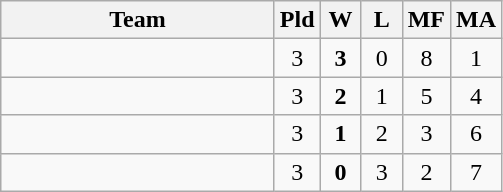<table class=wikitable style="text-align:center">
<tr>
<th width=175>Team</th>
<th width=20>Pld</th>
<th width=20>W</th>
<th width=20>L</th>
<th width=20>MF</th>
<th width=20>MA</th>
</tr>
<tr>
<td style="text-align:left"></td>
<td>3</td>
<td><strong>3</strong></td>
<td>0</td>
<td>8</td>
<td>1</td>
</tr>
<tr>
<td style="text-align:left"></td>
<td>3</td>
<td><strong>2</strong></td>
<td>1</td>
<td>5</td>
<td>4</td>
</tr>
<tr -bgcolor=ffcccc>
<td style="text-align:left"></td>
<td>3</td>
<td><strong>1</strong></td>
<td>2</td>
<td>3</td>
<td>6</td>
</tr>
<tr -bgcolor=ffcccc>
<td style="text-align:left"></td>
<td>3</td>
<td><strong>0</strong></td>
<td>3</td>
<td>2</td>
<td>7</td>
</tr>
</table>
